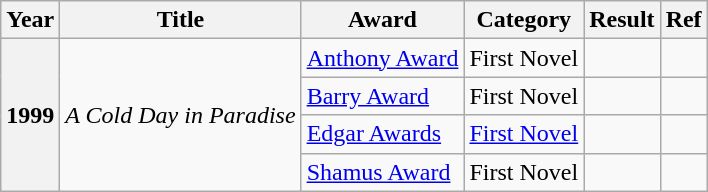<table class="wikitable sortable">
<tr>
<th>Year</th>
<th>Title</th>
<th>Award</th>
<th>Category</th>
<th>Result</th>
<th>Ref</th>
</tr>
<tr>
<th rowspan="4">1999</th>
<td rowspan="4"><em>A Cold Day in Paradise</em></td>
<td><a href='#'>Anthony Award</a></td>
<td>First Novel</td>
<td></td>
<td></td>
</tr>
<tr>
<td><a href='#'>Barry Award</a></td>
<td>First Novel</td>
<td></td>
<td></td>
</tr>
<tr>
<td><a href='#'>Edgar Awards</a></td>
<td><a href='#'>First Novel</a></td>
<td></td>
<td></td>
</tr>
<tr>
<td><a href='#'>Shamus Award</a></td>
<td>First Novel</td>
<td></td>
<td></td>
</tr>
</table>
